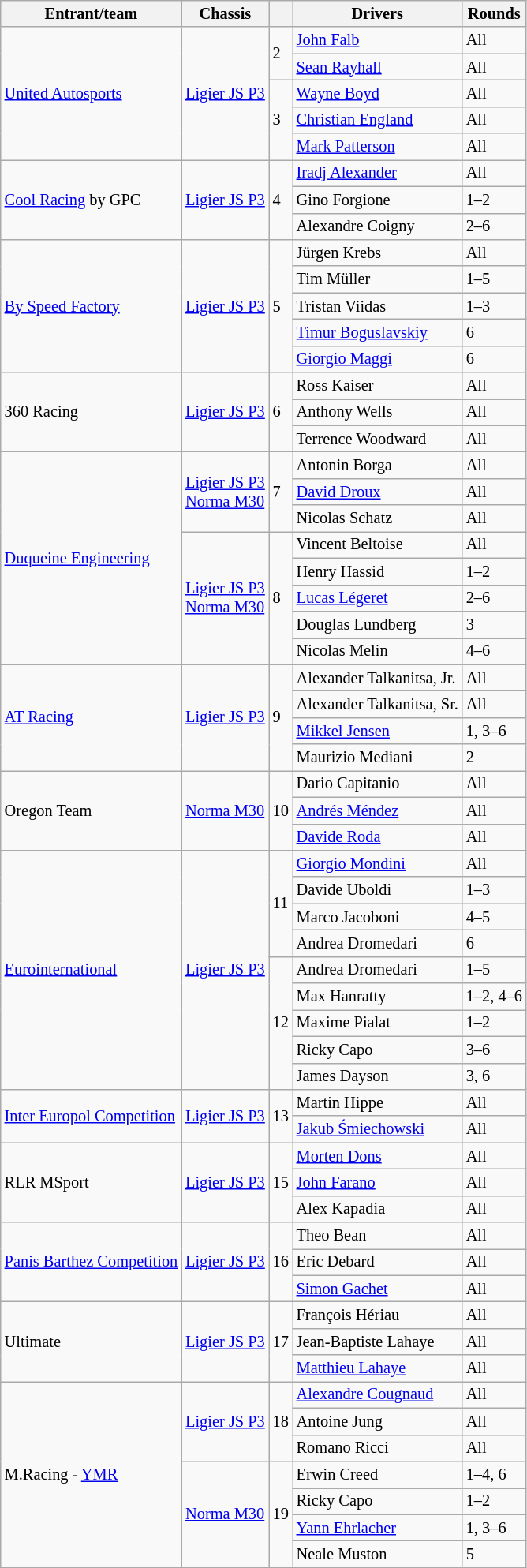<table class="wikitable" style="font-size: 85%">
<tr>
<th>Entrant/team</th>
<th>Chassis</th>
<th></th>
<th>Drivers</th>
<th>Rounds</th>
</tr>
<tr>
<td rowspan=5> <a href='#'>United Autosports</a></td>
<td rowspan=5><a href='#'>Ligier JS P3</a></td>
<td rowspan=2>2</td>
<td> <a href='#'>John Falb</a></td>
<td>All</td>
</tr>
<tr>
<td> <a href='#'>Sean Rayhall</a></td>
<td>All</td>
</tr>
<tr>
<td rowspan=3>3</td>
<td> <a href='#'>Wayne Boyd</a></td>
<td>All</td>
</tr>
<tr>
<td> <a href='#'>Christian England</a></td>
<td>All</td>
</tr>
<tr>
<td> <a href='#'>Mark Patterson</a></td>
<td>All</td>
</tr>
<tr>
<td rowspan=3> <a href='#'>Cool Racing</a> by GPC</td>
<td rowspan=3><a href='#'>Ligier JS P3</a></td>
<td rowspan=3>4</td>
<td> <a href='#'>Iradj Alexander</a></td>
<td>All</td>
</tr>
<tr>
<td> Gino Forgione</td>
<td>1–2</td>
</tr>
<tr>
<td> Alexandre Coigny</td>
<td>2–6</td>
</tr>
<tr>
<td rowspan=5> <a href='#'>By Speed Factory</a></td>
<td rowspan=5><a href='#'>Ligier JS P3</a></td>
<td rowspan=5>5</td>
<td> Jürgen Krebs</td>
<td>All</td>
</tr>
<tr>
<td> Tim Müller</td>
<td>1–5</td>
</tr>
<tr>
<td> Tristan Viidas</td>
<td>1–3</td>
</tr>
<tr>
<td> <a href='#'>Timur Boguslavskiy</a></td>
<td>6</td>
</tr>
<tr>
<td> <a href='#'>Giorgio Maggi</a></td>
<td>6</td>
</tr>
<tr>
<td rowspan=3> 360 Racing</td>
<td rowspan=3><a href='#'>Ligier JS P3</a></td>
<td rowspan=3>6</td>
<td> Ross Kaiser</td>
<td>All</td>
</tr>
<tr>
<td> Anthony Wells</td>
<td>All</td>
</tr>
<tr>
<td> Terrence Woodward</td>
<td>All</td>
</tr>
<tr>
<td rowspan=8> <a href='#'>Duqueine Engineering</a></td>
<td rowspan=3><a href='#'>Ligier JS P3</a> <small></small><br><a href='#'>Norma M30</a> <small></small></td>
<td rowspan=3>7</td>
<td> Antonin Borga</td>
<td>All</td>
</tr>
<tr>
<td> <a href='#'>David Droux</a></td>
<td>All</td>
</tr>
<tr>
<td> Nicolas Schatz</td>
<td>All</td>
</tr>
<tr>
<td rowspan=5><a href='#'>Ligier JS P3</a> <small></small><br><a href='#'>Norma M30</a> <small></small></td>
<td rowspan=5>8</td>
<td> Vincent Beltoise</td>
<td>All</td>
</tr>
<tr>
<td> Henry Hassid</td>
<td>1–2</td>
</tr>
<tr>
<td> <a href='#'>Lucas Légeret</a></td>
<td>2–6</td>
</tr>
<tr>
<td> Douglas Lundberg</td>
<td>3</td>
</tr>
<tr>
<td> Nicolas Melin</td>
<td>4–6</td>
</tr>
<tr>
<td rowspan=4> <a href='#'>AT Racing</a></td>
<td rowspan=4><a href='#'>Ligier JS P3</a></td>
<td rowspan=4>9</td>
<td> Alexander Talkanitsa, Jr.</td>
<td>All</td>
</tr>
<tr>
<td> Alexander Talkanitsa, Sr.</td>
<td>All</td>
</tr>
<tr>
<td> <a href='#'>Mikkel Jensen</a></td>
<td>1, 3–6</td>
</tr>
<tr>
<td> Maurizio Mediani</td>
<td>2</td>
</tr>
<tr>
<td rowspan=3> Oregon Team</td>
<td rowspan=3><a href='#'>Norma M30</a></td>
<td rowspan=3>10</td>
<td> Dario Capitanio</td>
<td>All</td>
</tr>
<tr>
<td> <a href='#'>Andrés Méndez</a></td>
<td>All</td>
</tr>
<tr>
<td> <a href='#'>Davide Roda</a></td>
<td>All</td>
</tr>
<tr>
<td rowspan=9> <a href='#'>Eurointernational</a></td>
<td rowspan=9><a href='#'>Ligier JS P3</a></td>
<td rowspan=4>11</td>
<td> <a href='#'>Giorgio Mondini</a></td>
<td>All</td>
</tr>
<tr>
<td> Davide Uboldi</td>
<td>1–3</td>
</tr>
<tr>
<td> Marco Jacoboni</td>
<td>4–5</td>
</tr>
<tr>
<td> Andrea Dromedari</td>
<td>6</td>
</tr>
<tr>
<td rowspan=5>12</td>
<td> Andrea Dromedari</td>
<td>1–5</td>
</tr>
<tr>
<td> Max Hanratty</td>
<td>1–2, 4–6</td>
</tr>
<tr>
<td> Maxime Pialat</td>
<td>1–2</td>
</tr>
<tr>
<td> Ricky Capo</td>
<td>3–6</td>
</tr>
<tr>
<td> James Dayson</td>
<td>3, 6</td>
</tr>
<tr>
<td rowspan=2> <a href='#'>Inter Europol Competition</a></td>
<td rowspan=2><a href='#'>Ligier JS P3</a></td>
<td rowspan=2>13</td>
<td> Martin Hippe</td>
<td>All</td>
</tr>
<tr>
<td> <a href='#'>Jakub Śmiechowski</a></td>
<td>All</td>
</tr>
<tr>
<td rowspan=3> RLR MSport</td>
<td rowspan=3><a href='#'>Ligier JS P3</a></td>
<td rowspan=3>15</td>
<td> <a href='#'>Morten Dons</a></td>
<td>All</td>
</tr>
<tr>
<td> <a href='#'>John Farano</a></td>
<td>All</td>
</tr>
<tr>
<td> Alex Kapadia</td>
<td>All</td>
</tr>
<tr>
<td rowspan=3> <a href='#'>Panis Barthez Competition</a></td>
<td rowspan=3><a href='#'>Ligier JS P3</a></td>
<td rowspan=3>16</td>
<td> Theo Bean</td>
<td>All</td>
</tr>
<tr>
<td> Eric Debard</td>
<td>All</td>
</tr>
<tr>
<td> <a href='#'>Simon Gachet</a></td>
<td>All</td>
</tr>
<tr>
<td rowspan=3> Ultimate</td>
<td rowspan=3><a href='#'>Ligier JS P3</a></td>
<td rowspan=3>17</td>
<td> François Hériau</td>
<td>All</td>
</tr>
<tr>
<td> Jean-Baptiste Lahaye</td>
<td>All</td>
</tr>
<tr>
<td> <a href='#'>Matthieu Lahaye</a></td>
<td>All</td>
</tr>
<tr>
<td rowspan=7> M.Racing - <a href='#'>YMR</a></td>
<td rowspan=3><a href='#'>Ligier JS P3</a></td>
<td rowspan=3>18</td>
<td> <a href='#'>Alexandre Cougnaud</a></td>
<td>All</td>
</tr>
<tr>
<td> Antoine Jung</td>
<td>All</td>
</tr>
<tr>
<td> Romano Ricci</td>
<td>All</td>
</tr>
<tr>
<td rowspan=4><a href='#'>Norma M30</a></td>
<td rowspan=4>19</td>
<td> Erwin Creed</td>
<td>1–4, 6</td>
</tr>
<tr>
<td> Ricky Capo</td>
<td>1–2</td>
</tr>
<tr>
<td> <a href='#'>Yann Ehrlacher</a></td>
<td>1, 3–6</td>
</tr>
<tr>
<td> Neale Muston</td>
<td>5</td>
</tr>
</table>
